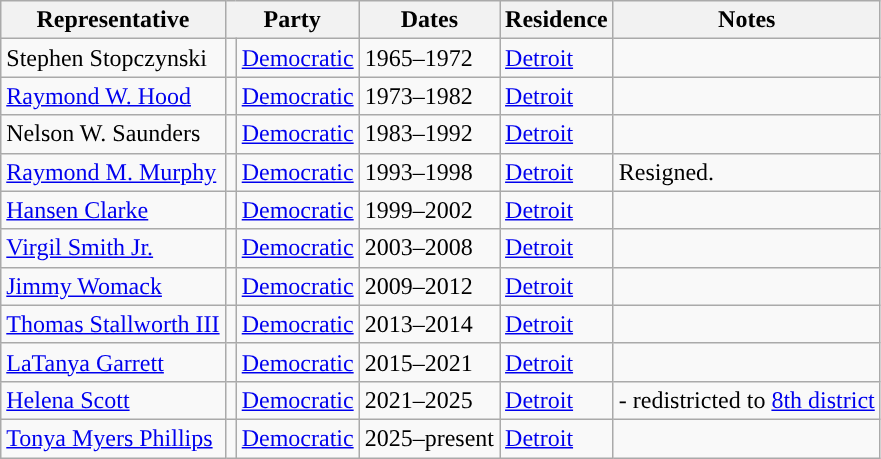<table class=wikitable>
<tr valign=bottom>
<th>Representative</th>
<th colspan="2">Party</th>
<th>Dates</th>
<th>Residence</th>
<th>Notes</th>
</tr>
<tr>
<td>Stephen Stopczynski</td>
<td bgcolor=></td>
<td><a href='#'>Democratic</a></td>
<td>1965–1972</td>
<td><a href='#'>Detroit</a></td>
<td></td>
</tr>
<tr>
<td><a href='#'>Raymond W. Hood</a></td>
<td bgcolor=></td>
<td><a href='#'>Democratic</a></td>
<td>1973–1982</td>
<td><a href='#'>Detroit</a></td>
<td></td>
</tr>
<tr>
<td>Nelson W. Saunders</td>
<td bgcolor=></td>
<td><a href='#'>Democratic</a></td>
<td>1983–1992</td>
<td><a href='#'>Detroit</a></td>
<td></td>
</tr>
<tr>
<td><a href='#'>Raymond M. Murphy</a></td>
<td bgcolor=></td>
<td><a href='#'>Democratic</a></td>
<td>1993–1998</td>
<td><a href='#'>Detroit</a></td>
<td>Resigned.</td>
</tr>
<tr>
<td><a href='#'>Hansen Clarke</a></td>
<td bgcolor=></td>
<td><a href='#'>Democratic</a></td>
<td>1999–2002</td>
<td><a href='#'>Detroit</a></td>
<td></td>
</tr>
<tr>
<td><a href='#'>Virgil Smith Jr.</a></td>
<td bgcolor=></td>
<td><a href='#'>Democratic</a></td>
<td>2003–2008</td>
<td><a href='#'>Detroit</a></td>
<td></td>
</tr>
<tr>
<td><a href='#'>Jimmy Womack</a></td>
<td bgcolor=></td>
<td><a href='#'>Democratic</a></td>
<td>2009–2012</td>
<td><a href='#'>Detroit</a></td>
<td></td>
</tr>
<tr>
<td><a href='#'>Thomas Stallworth III</a></td>
<td bgcolor=></td>
<td><a href='#'>Democratic</a></td>
<td>2013–2014</td>
<td><a href='#'>Detroit</a></td>
<td></td>
</tr>
<tr>
<td><a href='#'>LaTanya Garrett</a></td>
<td bgcolor=></td>
<td><a href='#'>Democratic</a></td>
<td>2015–2021</td>
<td><a href='#'>Detroit</a></td>
<td></td>
</tr>
<tr>
<td><a href='#'>Helena Scott</a></td>
<td bgcolor=></td>
<td><a href='#'>Democratic</a></td>
<td>2021–2025</td>
<td><a href='#'>Detroit</a></td>
<td> - redistricted to <a href='#'>8th district</a></td>
</tr>
<tr>
<td><a href='#'>Tonya Myers Phillips</a></td>
<td></td>
<td><a href='#'>Democratic</a></td>
<td>2025–present</td>
<td><a href='#'>Detroit</a></td>
<td></td>
</tr>
</table>
